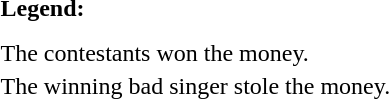<table class="toccolours" style="font-size:100%; white-space:nowrap;">
<tr>
<td><strong>Legend:</strong></td>
<td>      </td>
</tr>
<tr>
<td></td>
</tr>
<tr>
<td></td>
</tr>
<tr>
<td> The contestants won the money.</td>
</tr>
<tr>
<td> The winning bad singer stole the money.</td>
</tr>
</table>
